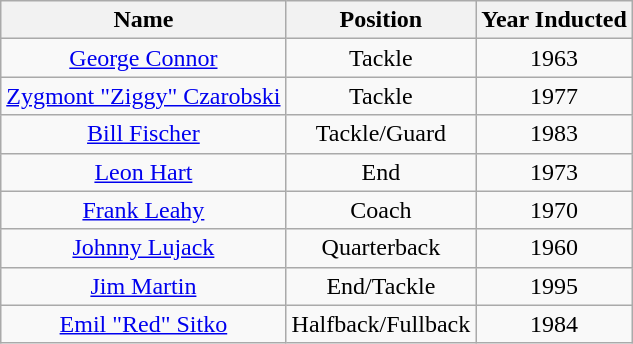<table class="wikitable sortable">
<tr>
<th>Name</th>
<th>Position</th>
<th>Year Inducted</th>
</tr>
<tr style="text-align:center;">
<td><a href='#'>George Connor</a></td>
<td>Tackle</td>
<td>1963</td>
</tr>
<tr style="text-align:center;">
<td><a href='#'>Zygmont "Ziggy" Czarobski</a></td>
<td>Tackle</td>
<td>1977</td>
</tr>
<tr style="text-align:center;">
<td><a href='#'>Bill Fischer</a></td>
<td>Tackle/Guard</td>
<td>1983</td>
</tr>
<tr style="text-align:center;">
<td><a href='#'>Leon Hart</a></td>
<td>End</td>
<td>1973</td>
</tr>
<tr style="text-align:center;">
<td><a href='#'>Frank Leahy</a></td>
<td>Coach</td>
<td>1970</td>
</tr>
<tr style="text-align:center;">
<td><a href='#'>Johnny Lujack</a></td>
<td>Quarterback</td>
<td>1960</td>
</tr>
<tr style="text-align:center;">
<td><a href='#'>Jim Martin</a></td>
<td>End/Tackle</td>
<td>1995</td>
</tr>
<tr style="text-align:center;">
<td><a href='#'>Emil "Red" Sitko</a></td>
<td>Halfback/Fullback</td>
<td>1984</td>
</tr>
</table>
